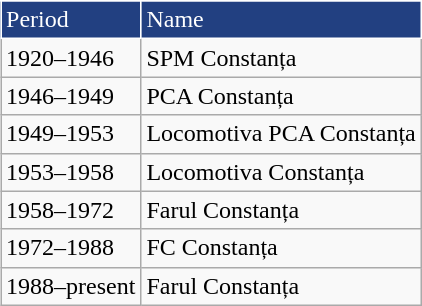<table class="wikitable" style="text-align: left" align="right">
<tr>
<td style="background:#224081;color:#FFFFFF;border:1px solid #FFFFFF">Period</td>
<td style="background:#224081;color:#FFFFFF;border:1px solid #FFFFFF">Name</td>
</tr>
<tr>
<td>1920–1946</td>
<td align=left>SPM Constanța</td>
</tr>
<tr>
<td>1946–1949</td>
<td align=left>PCA Constanța</td>
</tr>
<tr>
<td>1949–1953</td>
<td align=left>Locomotiva PCA Constanța</td>
</tr>
<tr>
<td>1953–1958</td>
<td align=left>Locomotiva Constanța</td>
</tr>
<tr>
<td>1958–1972</td>
<td align=left>Farul Constanța</td>
</tr>
<tr>
<td>1972–1988</td>
<td align=left>FC Constanța</td>
</tr>
<tr>
<td>1988–present</td>
<td align=left>Farul Constanța</td>
</tr>
</table>
